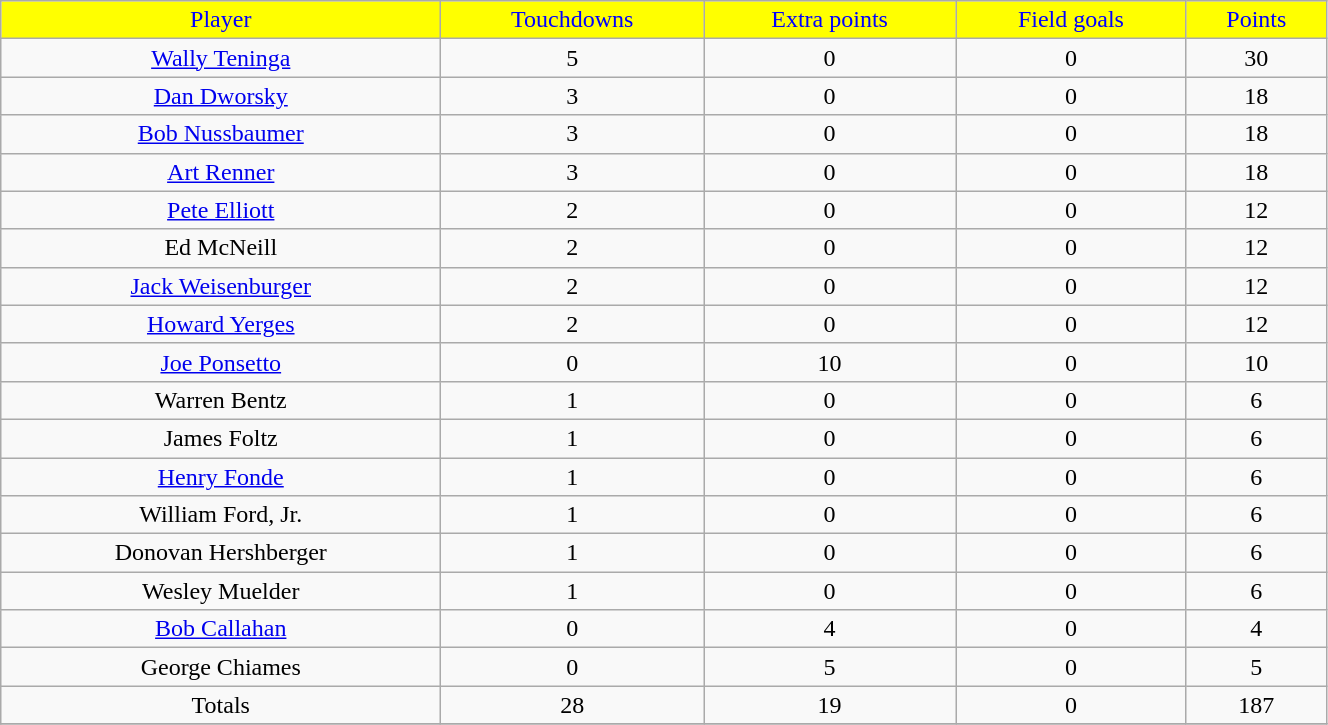<table class="wikitable" width="70%">
<tr align="center" style="background:yellow;color:blue;">
<td>Player</td>
<td>Touchdowns</td>
<td>Extra points</td>
<td>Field goals</td>
<td>Points</td>
</tr>
<tr align="center" bgcolor="">
<td><a href='#'>Wally Teninga</a></td>
<td>5</td>
<td>0</td>
<td>0</td>
<td>30</td>
</tr>
<tr align="center" bgcolor="">
<td><a href='#'>Dan Dworsky</a></td>
<td>3</td>
<td>0</td>
<td>0</td>
<td>18</td>
</tr>
<tr align="center" bgcolor="">
<td><a href='#'>Bob Nussbaumer</a></td>
<td>3</td>
<td>0</td>
<td>0</td>
<td>18</td>
</tr>
<tr align="center" bgcolor="">
<td><a href='#'>Art Renner</a></td>
<td>3</td>
<td>0</td>
<td>0</td>
<td>18</td>
</tr>
<tr align="center" bgcolor="">
<td><a href='#'>Pete Elliott</a></td>
<td>2</td>
<td>0</td>
<td>0</td>
<td>12</td>
</tr>
<tr align="center" bgcolor="">
<td>Ed McNeill</td>
<td>2</td>
<td>0</td>
<td>0</td>
<td>12</td>
</tr>
<tr align="center" bgcolor="">
<td><a href='#'>Jack Weisenburger</a></td>
<td>2</td>
<td>0</td>
<td>0</td>
<td>12</td>
</tr>
<tr align="center" bgcolor="">
<td><a href='#'>Howard Yerges</a></td>
<td>2</td>
<td>0</td>
<td>0</td>
<td>12</td>
</tr>
<tr align="center" bgcolor="">
<td><a href='#'>Joe Ponsetto</a></td>
<td>0</td>
<td>10</td>
<td>0</td>
<td>10</td>
</tr>
<tr align="center" bgcolor="">
<td>Warren Bentz</td>
<td>1</td>
<td>0</td>
<td>0</td>
<td>6</td>
</tr>
<tr align="center" bgcolor="">
<td>James Foltz</td>
<td>1</td>
<td>0</td>
<td>0</td>
<td>6</td>
</tr>
<tr align="center" bgcolor="">
<td><a href='#'>Henry Fonde</a></td>
<td>1</td>
<td>0</td>
<td>0</td>
<td>6</td>
</tr>
<tr align="center" bgcolor="">
<td>William Ford, Jr.</td>
<td>1</td>
<td>0</td>
<td>0</td>
<td>6</td>
</tr>
<tr align="center" bgcolor="">
<td>Donovan Hershberger</td>
<td>1</td>
<td>0</td>
<td>0</td>
<td>6</td>
</tr>
<tr align="center" bgcolor="">
<td>Wesley Muelder</td>
<td>1</td>
<td>0</td>
<td>0</td>
<td>6</td>
</tr>
<tr align="center" bgcolor="">
<td><a href='#'>Bob Callahan</a></td>
<td>0</td>
<td>4</td>
<td>0</td>
<td>4</td>
</tr>
<tr align="center" bgcolor="">
<td>George Chiames</td>
<td>0</td>
<td>5</td>
<td>0</td>
<td>5</td>
</tr>
<tr align="center" bgcolor="">
<td>Totals</td>
<td>28</td>
<td>19</td>
<td>0</td>
<td>187</td>
</tr>
<tr align="center" bgcolor="">
</tr>
</table>
